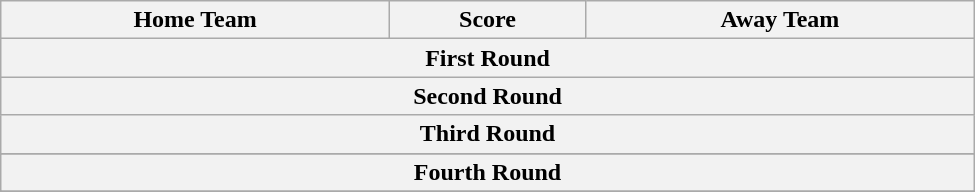<table class="wikitable" style="text-align: center; width:650px">
<tr>
<th scope=col width="245px">Home Team</th>
<th scope=col width="120px">Score</th>
<th scope=col width="245px">Away Team</th>
</tr>
<tr>
<th colspan="3">First Round</th>
</tr>
<tr>
<th colspan="3">Second Round</th>
</tr>
<tr>
<th colspan="3">Third Round</th>
</tr>
<tr>
</tr>
<tr>
<th colspan="3">Fourth Round</th>
</tr>
<tr>
</tr>
<tr>
</tr>
</table>
